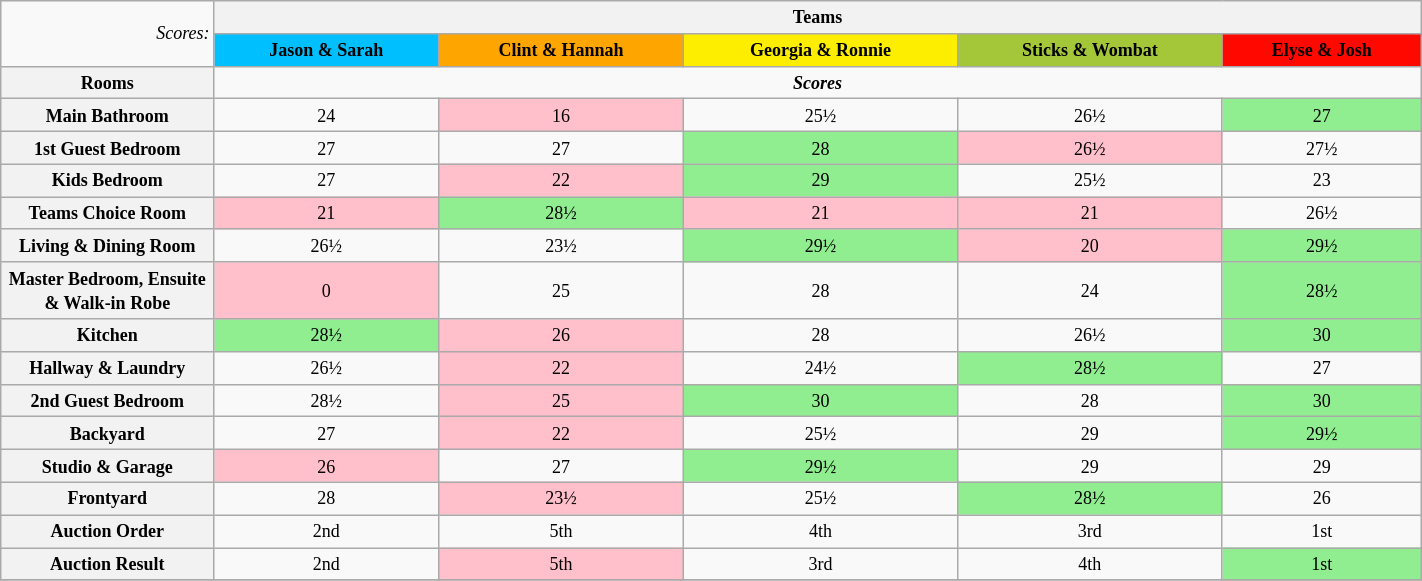<table class="wikitable" style="text-align: center; font-size: 9pt; line-height:16px; width:75%">
<tr>
<td style="width:15%; text-align:right;" rowspan="2"><em>Scores:</em></td>
<th colspan="5">Teams</th>
</tr>
<tr>
<th style="background:#00BFFF; color:black;"><strong>Jason & Sarah</strong></th>
<th style="background:orange; color:black;"><strong>Clint & Hannah</strong></th>
<th style="background:#FDEE00; color:black;"><strong>Georgia & Ronnie</strong></th>
<th style="background:#A4C639; color:black;"><strong>Sticks & Wombat</strong></th>
<th style="background:#FF0800; color:black;"><strong>Elyse & Josh</strong></th>
</tr>
<tr>
<th>Rooms</th>
<td colspan="5"><strong><em>Scores</em></strong></td>
</tr>
<tr>
<th>Main Bathroom</th>
<td>24</td>
<td bgcolor="pink">16</td>
<td>25½</td>
<td>26½</td>
<td bgcolor="lightgreen">27</td>
</tr>
<tr>
<th>1st Guest Bedroom</th>
<td>27</td>
<td>27</td>
<td bgcolor="lightgreen">28</td>
<td bgcolor="pink">26½</td>
<td>27½</td>
</tr>
<tr>
<th>Kids Bedroom</th>
<td>27</td>
<td bgcolor="pink">22</td>
<td bgcolor="lightgreen">29</td>
<td>25½</td>
<td>23</td>
</tr>
<tr>
<th>Teams Choice Room</th>
<td bgcolor="pink">21</td>
<td bgcolor="lightgreen">28½</td>
<td bgcolor="pink">21</td>
<td bgcolor="pink">21</td>
<td>26½</td>
</tr>
<tr>
<th>Living & Dining Room</th>
<td>26½</td>
<td>23½</td>
<td bgcolor="lightgreen">29½</td>
<td bgcolor="pink">20</td>
<td bgcolor="lightgreen">29½</td>
</tr>
<tr>
<th>Master Bedroom, Ensuite & Walk-in Robe</th>
<td bgcolor="pink">0</td>
<td>25</td>
<td>28</td>
<td>24</td>
<td bgcolor="lightgreen">28½</td>
</tr>
<tr>
<th>Kitchen</th>
<td bgcolor="lightgreen">28½</td>
<td bgcolor="pink">26</td>
<td>28</td>
<td>26½</td>
<td bgcolor="lightgreen">30<br></td>
</tr>
<tr>
<th>Hallway & Laundry</th>
<td>26½</td>
<td bgcolor="pink">22</td>
<td>24½</td>
<td bgcolor="lightgreen">28½ </td>
<td>27</td>
</tr>
<tr>
<th>2nd Guest Bedroom</th>
<td>28½</td>
<td bgcolor="pink">25</td>
<td bgcolor="lightgreen">30</td>
<td>28</td>
<td bgcolor="lightgreen">30</td>
</tr>
<tr>
<th>Backyard</th>
<td>27</td>
<td bgcolor="pink">22</td>
<td>25½</td>
<td>29</td>
<td bgcolor="lightgreen">29½</td>
</tr>
<tr>
<th>Studio & Garage</th>
<td bgcolor="pink">26</td>
<td>27</td>
<td bgcolor="lightgreen">29½</td>
<td>29</td>
<td>29</td>
</tr>
<tr>
<th>Frontyard</th>
<td>28</td>
<td bgcolor="pink">23½</td>
<td>25½</td>
<td bgcolor="lightgreen">28½</td>
<td>26</td>
</tr>
<tr>
<th>Auction Order</th>
<td>2nd</td>
<td>5th</td>
<td>4th</td>
<td>3rd</td>
<td>1st</td>
</tr>
<tr>
<th>Auction Result</th>
<td>2nd</td>
<td bgcolor="pink">5th</td>
<td>3rd</td>
<td>4th</td>
<td bgcolor="lightgreen">1st</td>
</tr>
<tr>
</tr>
</table>
